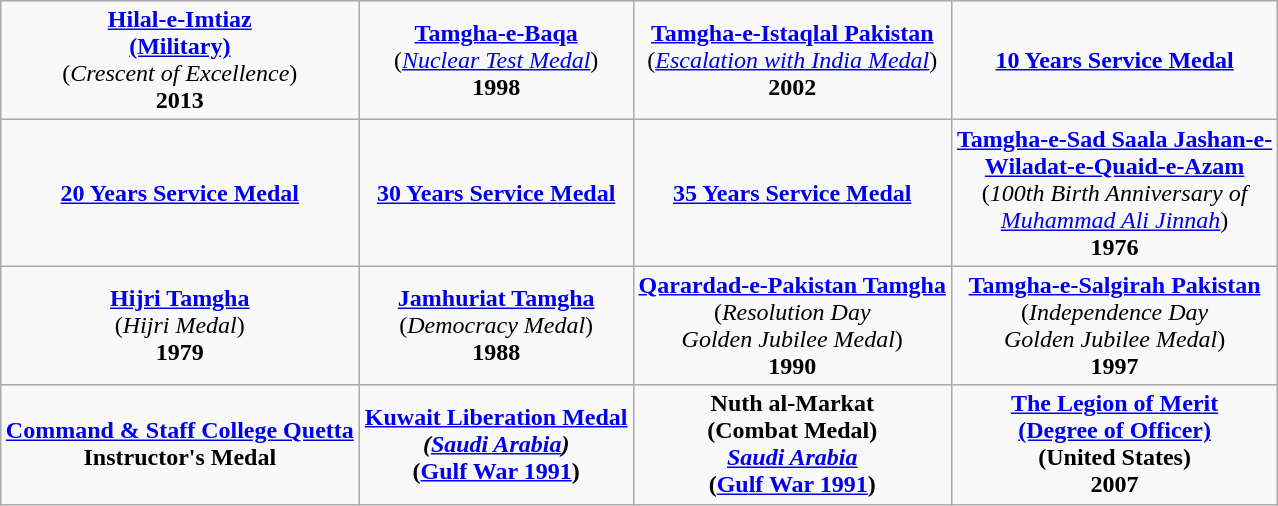<table class="wikitable" style="margin:1em auto; text-align:center;">
<tr>
<td><a href='#'><strong>Hilal-e-Imtiaz</strong></a><br><strong><a href='#'>(Military)</a></strong><br>(<em>Crescent of Excellence</em>)<br><strong>2013</strong></td>
<td><strong><a href='#'>Tamgha-e-Baqa</a></strong><br>(<em><a href='#'>Nuclear Test Medal</a></em>)<br><strong>1998</strong></td>
<td><strong><a href='#'>Tamgha-e-Istaqlal Pakistan</a></strong><br>(<em><a href='#'>Escalation with India Medal</a></em>)<br><strong>2002</strong></td>
<td><strong><a href='#'>10 Years Service Medal</a></strong></td>
</tr>
<tr>
<td><strong><a href='#'>20 Years Service Medal</a></strong></td>
<td><strong><a href='#'>30 Years Service Medal</a></strong></td>
<td><strong><a href='#'>35 Years Service Medal</a></strong></td>
<td><strong><a href='#'>Tamgha-e-Sad Saala Jashan-e-</a></strong><br><strong><a href='#'>Wiladat-e-Quaid-e-Azam</a></strong><br>(<em>100th Birth Anniversary of</em><br><em><a href='#'>Muhammad Ali Jinnah</a></em>)<br><strong>1976</strong></td>
</tr>
<tr>
<td><strong><a href='#'>Hijri Tamgha</a></strong><br>(<em>Hijri Medal</em>)<br><strong>1979</strong></td>
<td><strong><a href='#'>Jamhuriat Tamgha</a></strong><br>(<em>Democracy Medal</em>)<br><strong>1988</strong></td>
<td><strong><a href='#'>Qarardad-e-Pakistan Tamgha</a></strong><br>(<em>Resolution Day</em><br><em>Golden Jubilee Medal</em>)<br><strong>1990</strong></td>
<td><strong><a href='#'>Tamgha-e-Salgirah Pakistan</a></strong><br>(<em>Independence Day</em><br><em>Golden Jubilee Medal</em>)<br><strong>1997</strong></td>
</tr>
<tr>
<td><strong><a href='#'>Command & Staff College Quetta</a></strong><br><strong>Instructor's Medal</strong></td>
<td><strong><a href='#'>Kuwait Liberation Medal</a></strong><br><strong><em>(<a href='#'>Saudi Arabia</a>)</em></strong><br><strong>(<a href='#'>Gulf War 1991</a>)</strong></td>
<td><strong>Nuth al-Markat</strong><br><strong>(Combat Medal)</strong><br><strong><em><a href='#'>Saudi Arabia</a></em></strong><br><strong>(<a href='#'>Gulf War 1991</a>)</strong></td>
<td><strong><a href='#'>The Legion of Merit</a></strong><br><strong><a href='#'>(Degree of Officer)</a></strong><br><strong>(United States)</strong><br><strong>2007</strong></td>
</tr>
</table>
